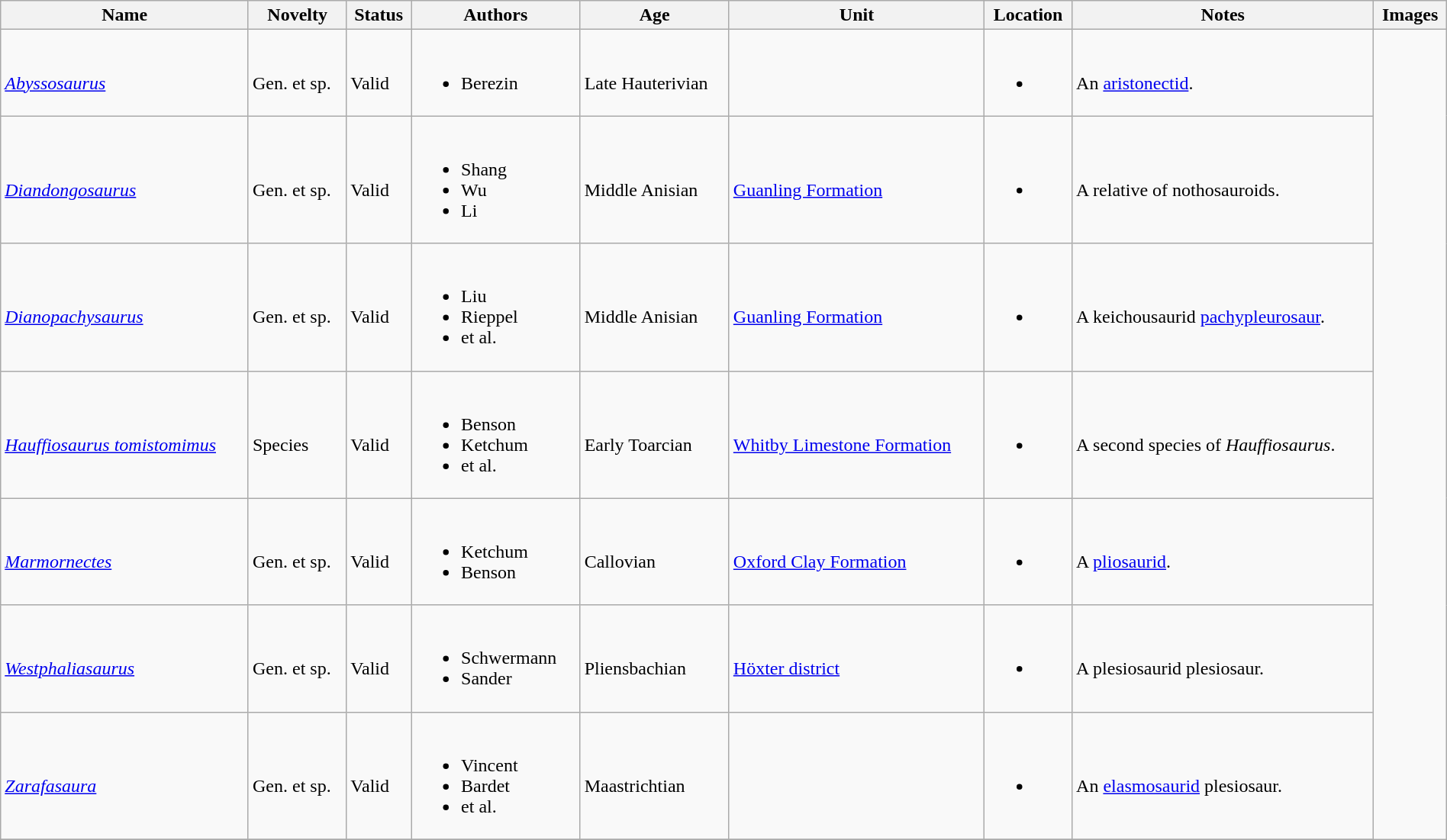<table class="wikitable sortable" align="center" width="100%">
<tr>
<th>Name</th>
<th>Novelty</th>
<th>Status</th>
<th>Authors</th>
<th>Age</th>
<th>Unit</th>
<th>Location</th>
<th>Notes</th>
<th>Images</th>
</tr>
<tr>
<td><br><em><a href='#'>Abyssosaurus</a></em></td>
<td><br>Gen. et sp.</td>
<td><br>Valid</td>
<td><br><ul><li>Berezin</li></ul></td>
<td><br>Late Hauterivian</td>
<td></td>
<td><br><ul><li></li></ul></td>
<td><br>An <a href='#'>aristonectid</a>.</td>
<td rowspan="47"></td>
</tr>
<tr>
<td><br><em><a href='#'>Diandongosaurus</a></em></td>
<td><br>Gen. et sp.</td>
<td><br>Valid</td>
<td><br><ul><li>Shang</li><li>Wu</li><li>Li</li></ul></td>
<td><br>Middle Anisian</td>
<td><br><a href='#'>Guanling Formation</a></td>
<td><br><ul><li></li></ul></td>
<td><br>A relative of nothosauroids.</td>
</tr>
<tr>
<td><br><em><a href='#'>Dianopachysaurus</a></em></td>
<td><br>Gen. et sp.</td>
<td><br>Valid</td>
<td><br><ul><li>Liu</li><li>Rieppel</li><li>et al.</li></ul></td>
<td><br>Middle Anisian</td>
<td><br><a href='#'>Guanling Formation</a></td>
<td><br><ul><li></li></ul></td>
<td><br>A keichousaurid <a href='#'>pachypleurosaur</a>.</td>
</tr>
<tr>
<td><br><em><a href='#'>Hauffiosaurus tomistomimus</a></em></td>
<td><br>Species</td>
<td><br>Valid</td>
<td><br><ul><li>Benson</li><li>Ketchum</li><li>et al.</li></ul></td>
<td><br>Early Toarcian</td>
<td><br><a href='#'>Whitby Limestone Formation</a></td>
<td><br><ul><li></li></ul></td>
<td><br>A second species of <em>Hauffiosaurus</em>.</td>
</tr>
<tr>
<td><br><em><a href='#'>Marmornectes</a></em></td>
<td><br>Gen. et sp.</td>
<td><br>Valid</td>
<td><br><ul><li>Ketchum</li><li>Benson</li></ul></td>
<td><br>Callovian</td>
<td><br><a href='#'>Oxford Clay Formation</a></td>
<td><br><ul><li></li></ul></td>
<td><br>A <a href='#'>pliosaurid</a>.</td>
</tr>
<tr>
<td><br><em><a href='#'>Westphaliasaurus</a></em></td>
<td><br>Gen. et sp.</td>
<td><br>Valid</td>
<td><br><ul><li>Schwermann</li><li>Sander</li></ul></td>
<td><br>Pliensbachian</td>
<td><br><a href='#'>Höxter district</a></td>
<td><br><ul><li></li></ul></td>
<td><br>A plesiosaurid plesiosaur.</td>
</tr>
<tr>
<td><br><em><a href='#'>Zarafasaura</a></em></td>
<td><br>Gen. et sp.</td>
<td><br>Valid</td>
<td><br><ul><li>Vincent</li><li>Bardet</li><li>et al.</li></ul></td>
<td><br>Maastrichtian</td>
<td></td>
<td><br><ul><li></li></ul></td>
<td><br>An <a href='#'>elasmosaurid</a> plesiosaur.</td>
</tr>
<tr>
</tr>
</table>
